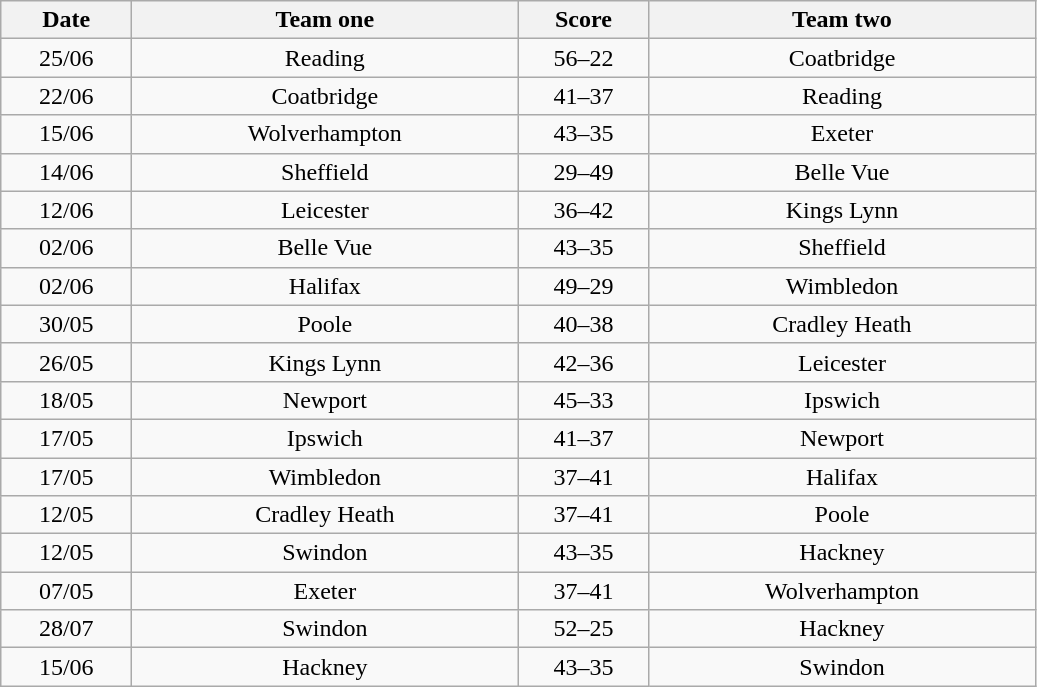<table class="wikitable" style="text-align: center">
<tr>
<th width=80>Date</th>
<th width=250>Team one</th>
<th width=80>Score</th>
<th width=250>Team two</th>
</tr>
<tr>
<td>25/06</td>
<td>Reading</td>
<td>56–22</td>
<td>Coatbridge</td>
</tr>
<tr>
<td>22/06</td>
<td>Coatbridge</td>
<td>41–37</td>
<td>Reading</td>
</tr>
<tr>
<td>15/06</td>
<td>Wolverhampton</td>
<td>43–35</td>
<td>Exeter</td>
</tr>
<tr>
<td>14/06</td>
<td>Sheffield</td>
<td>29–49</td>
<td>Belle Vue</td>
</tr>
<tr>
<td>12/06</td>
<td>Leicester</td>
<td>36–42</td>
<td>Kings Lynn</td>
</tr>
<tr>
<td>02/06</td>
<td>Belle Vue</td>
<td>43–35</td>
<td>Sheffield</td>
</tr>
<tr>
<td>02/06</td>
<td>Halifax</td>
<td>49–29</td>
<td>Wimbledon</td>
</tr>
<tr>
<td>30/05</td>
<td>Poole</td>
<td>40–38</td>
<td>Cradley Heath</td>
</tr>
<tr>
<td>26/05</td>
<td>Kings Lynn</td>
<td>42–36</td>
<td>Leicester</td>
</tr>
<tr>
<td>18/05</td>
<td>Newport</td>
<td>45–33</td>
<td>Ipswich</td>
</tr>
<tr>
<td>17/05</td>
<td>Ipswich</td>
<td>41–37</td>
<td>Newport</td>
</tr>
<tr>
<td>17/05</td>
<td>Wimbledon</td>
<td>37–41</td>
<td>Halifax</td>
</tr>
<tr>
<td>12/05</td>
<td>Cradley Heath</td>
<td>37–41</td>
<td>Poole</td>
</tr>
<tr>
<td>12/05</td>
<td>Swindon</td>
<td>43–35</td>
<td>Hackney</td>
</tr>
<tr>
<td>07/05</td>
<td>Exeter</td>
<td>37–41</td>
<td>Wolverhampton</td>
</tr>
<tr>
<td>28/07</td>
<td>Swindon</td>
<td>52–25</td>
<td>Hackney</td>
</tr>
<tr>
<td>15/06</td>
<td>Hackney</td>
<td>43–35</td>
<td>Swindon</td>
</tr>
</table>
